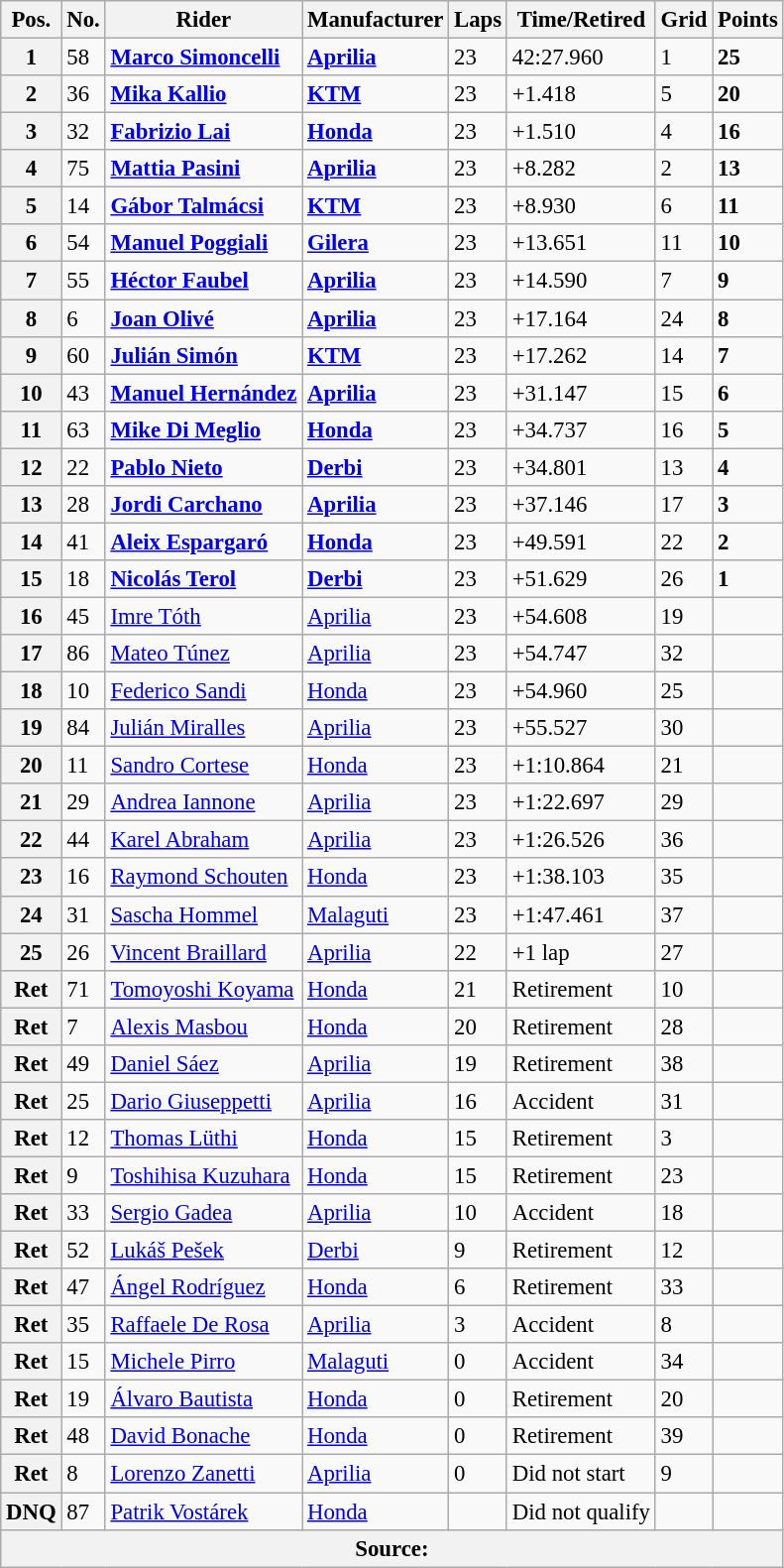<table class="wikitable" style="font-size: 95%;">
<tr>
<th>Pos.</th>
<th>No.</th>
<th>Rider</th>
<th>Manufacturer</th>
<th>Laps</th>
<th>Time/Retired</th>
<th>Grid</th>
<th>Points</th>
</tr>
<tr>
<th>1</th>
<td>58</td>
<td> <strong><a href='#'>Marco Simoncelli</a></strong></td>
<td><strong><a href='#'>Aprilia</a></strong></td>
<td>23</td>
<td>42:27.960</td>
<td>1</td>
<td><strong>25</strong></td>
</tr>
<tr>
<th>2</th>
<td>36</td>
<td> <strong><a href='#'>Mika Kallio</a></strong></td>
<td><strong><a href='#'>KTM</a></strong></td>
<td>23</td>
<td>+1.418</td>
<td>5</td>
<td><strong>20</strong></td>
</tr>
<tr>
<th>3</th>
<td>32</td>
<td> <strong><a href='#'>Fabrizio Lai</a></strong></td>
<td><strong><a href='#'>Honda</a></strong></td>
<td>23</td>
<td>+1.510</td>
<td>4</td>
<td><strong>16</strong></td>
</tr>
<tr>
<th>4</th>
<td>75</td>
<td> <strong><a href='#'>Mattia Pasini</a></strong></td>
<td><strong><a href='#'>Aprilia</a></strong></td>
<td>23</td>
<td>+8.282</td>
<td>2</td>
<td><strong>13</strong></td>
</tr>
<tr>
<th>5</th>
<td>14</td>
<td> <strong><a href='#'>Gábor Talmácsi</a></strong></td>
<td><strong><a href='#'>KTM</a></strong></td>
<td>23</td>
<td>+8.930</td>
<td>6</td>
<td><strong>11</strong></td>
</tr>
<tr>
<th>6</th>
<td>54</td>
<td> <strong><a href='#'>Manuel Poggiali</a></strong></td>
<td><strong><a href='#'>Gilera</a></strong></td>
<td>23</td>
<td>+13.651</td>
<td>11</td>
<td><strong>10</strong></td>
</tr>
<tr>
<th>7</th>
<td>55</td>
<td> <strong><a href='#'>Héctor Faubel</a></strong></td>
<td><strong><a href='#'>Aprilia</a></strong></td>
<td>23</td>
<td>+14.590</td>
<td>7</td>
<td><strong>9</strong></td>
</tr>
<tr>
<th>8</th>
<td>6</td>
<td> <strong><a href='#'>Joan Olivé</a></strong></td>
<td><strong><a href='#'>Aprilia</a></strong></td>
<td>23</td>
<td>+17.164</td>
<td>24</td>
<td><strong>8</strong></td>
</tr>
<tr>
<th>9</th>
<td>60</td>
<td> <strong><a href='#'>Julián Simón</a></strong></td>
<td><strong><a href='#'>KTM</a></strong></td>
<td>23</td>
<td>+17.262</td>
<td>14</td>
<td><strong>7</strong></td>
</tr>
<tr>
<th>10</th>
<td>43</td>
<td> <strong><a href='#'>Manuel Hernández</a></strong></td>
<td><strong><a href='#'>Aprilia</a></strong></td>
<td>23</td>
<td>+31.147</td>
<td>15</td>
<td><strong>6</strong></td>
</tr>
<tr>
<th>11</th>
<td>63</td>
<td> <strong><a href='#'>Mike Di Meglio</a></strong></td>
<td><strong><a href='#'>Honda</a></strong></td>
<td>23</td>
<td>+34.737</td>
<td>16</td>
<td><strong>5</strong></td>
</tr>
<tr>
<th>12</th>
<td>22</td>
<td> <strong><a href='#'>Pablo Nieto</a></strong></td>
<td><strong><a href='#'>Derbi</a></strong></td>
<td>23</td>
<td>+34.801</td>
<td>13</td>
<td><strong>4</strong></td>
</tr>
<tr>
<th>13</th>
<td>28</td>
<td> <strong><a href='#'>Jordi Carchano</a></strong></td>
<td><strong><a href='#'>Aprilia</a></strong></td>
<td>23</td>
<td>+37.146</td>
<td>17</td>
<td><strong>3</strong></td>
</tr>
<tr>
<th>14</th>
<td>41</td>
<td> <strong><a href='#'>Aleix Espargaró</a></strong></td>
<td><strong><a href='#'>Honda</a></strong></td>
<td>23</td>
<td>+49.591</td>
<td>22</td>
<td><strong>2</strong></td>
</tr>
<tr>
<th>15</th>
<td>18</td>
<td> <strong><a href='#'>Nicolás Terol</a></strong></td>
<td><strong><a href='#'>Derbi</a></strong></td>
<td>23</td>
<td>+51.629</td>
<td>26</td>
<td><strong>1</strong></td>
</tr>
<tr>
<th>16</th>
<td>45</td>
<td> <a href='#'>Imre Tóth</a></td>
<td><a href='#'>Aprilia</a></td>
<td>23</td>
<td>+54.608</td>
<td>19</td>
<td></td>
</tr>
<tr>
<th>17</th>
<td>86</td>
<td> <a href='#'>Mateo Túnez</a></td>
<td><a href='#'>Aprilia</a></td>
<td>23</td>
<td>+54.747</td>
<td>32</td>
<td></td>
</tr>
<tr>
<th>18</th>
<td>10</td>
<td> <a href='#'>Federico Sandi</a></td>
<td><a href='#'>Honda</a></td>
<td>23</td>
<td>+54.960</td>
<td>25</td>
<td></td>
</tr>
<tr>
<th>19</th>
<td>84</td>
<td> <a href='#'>Julián Miralles</a></td>
<td><a href='#'>Aprilia</a></td>
<td>23</td>
<td>+55.527</td>
<td>30</td>
<td></td>
</tr>
<tr>
<th>20</th>
<td>11</td>
<td> <a href='#'>Sandro Cortese</a></td>
<td><a href='#'>Honda</a></td>
<td>23</td>
<td>+1:10.864</td>
<td>21</td>
<td></td>
</tr>
<tr>
<th>21</th>
<td>29</td>
<td> <a href='#'>Andrea Iannone</a></td>
<td><a href='#'>Aprilia</a></td>
<td>23</td>
<td>+1:22.697</td>
<td>29</td>
<td></td>
</tr>
<tr>
<th>22</th>
<td>44</td>
<td> <a href='#'>Karel Abraham</a></td>
<td><a href='#'>Aprilia</a></td>
<td>23</td>
<td>+1:26.526</td>
<td>36</td>
<td></td>
</tr>
<tr>
<th>23</th>
<td>16</td>
<td> <a href='#'>Raymond Schouten</a></td>
<td><a href='#'>Honda</a></td>
<td>23</td>
<td>+1:38.103</td>
<td>35</td>
<td></td>
</tr>
<tr>
<th>24</th>
<td>31</td>
<td> <a href='#'>Sascha Hommel</a></td>
<td><a href='#'>Malaguti</a></td>
<td>23</td>
<td>+1:47.461</td>
<td>37</td>
<td></td>
</tr>
<tr>
<th>25</th>
<td>26</td>
<td> <a href='#'>Vincent Braillard</a></td>
<td><a href='#'>Aprilia</a></td>
<td>22</td>
<td>+1 lap</td>
<td>27</td>
<td></td>
</tr>
<tr>
<th>Ret</th>
<td>71</td>
<td> <a href='#'>Tomoyoshi Koyama</a></td>
<td><a href='#'>Honda</a></td>
<td>21</td>
<td>Retirement</td>
<td>10</td>
<td></td>
</tr>
<tr>
<th>Ret</th>
<td>7</td>
<td> <a href='#'>Alexis Masbou</a></td>
<td><a href='#'>Honda</a></td>
<td>20</td>
<td>Retirement</td>
<td>28</td>
<td></td>
</tr>
<tr>
<th>Ret</th>
<td>49</td>
<td> <a href='#'>Daniel Sáez</a></td>
<td><a href='#'>Aprilia</a></td>
<td>19</td>
<td>Retirement</td>
<td>38</td>
<td></td>
</tr>
<tr>
<th>Ret</th>
<td>25</td>
<td> <a href='#'>Dario Giuseppetti</a></td>
<td><a href='#'>Aprilia</a></td>
<td>16</td>
<td>Accident</td>
<td>31</td>
<td></td>
</tr>
<tr>
<th>Ret</th>
<td>12</td>
<td> <a href='#'>Thomas Lüthi</a></td>
<td><a href='#'>Honda</a></td>
<td>15</td>
<td>Retirement</td>
<td>3</td>
<td></td>
</tr>
<tr>
<th>Ret</th>
<td>9</td>
<td> <a href='#'>Toshihisa Kuzuhara</a></td>
<td><a href='#'>Honda</a></td>
<td>15</td>
<td>Retirement</td>
<td>23</td>
<td></td>
</tr>
<tr>
<th>Ret</th>
<td>33</td>
<td> <a href='#'>Sergio Gadea</a></td>
<td><a href='#'>Aprilia</a></td>
<td>10</td>
<td>Accident</td>
<td>18</td>
<td></td>
</tr>
<tr>
<th>Ret</th>
<td>52</td>
<td> <a href='#'>Lukáš Pešek</a></td>
<td><a href='#'>Derbi</a></td>
<td>9</td>
<td>Retirement</td>
<td>12</td>
<td></td>
</tr>
<tr>
<th>Ret</th>
<td>47</td>
<td> <a href='#'>Ángel Rodríguez</a></td>
<td><a href='#'>Honda</a></td>
<td>6</td>
<td>Retirement</td>
<td>33</td>
<td></td>
</tr>
<tr>
<th>Ret</th>
<td>35</td>
<td> <a href='#'>Raffaele De Rosa</a></td>
<td><a href='#'>Aprilia</a></td>
<td>3</td>
<td>Accident</td>
<td>8</td>
<td></td>
</tr>
<tr>
<th>Ret</th>
<td>15</td>
<td> <a href='#'>Michele Pirro</a></td>
<td><a href='#'>Malaguti</a></td>
<td>0</td>
<td>Accident</td>
<td>34</td>
<td></td>
</tr>
<tr>
<th>Ret</th>
<td>19</td>
<td> <a href='#'>Álvaro Bautista</a></td>
<td><a href='#'>Honda</a></td>
<td>0</td>
<td>Retirement</td>
<td>20</td>
<td></td>
</tr>
<tr>
<th>Ret</th>
<td>48</td>
<td> <a href='#'>David Bonache</a></td>
<td><a href='#'>Honda</a></td>
<td>0</td>
<td>Retirement</td>
<td>39</td>
<td></td>
</tr>
<tr>
<th>Ret</th>
<td>8</td>
<td> <a href='#'>Lorenzo Zanetti</a></td>
<td><a href='#'>Aprilia</a></td>
<td>0</td>
<td>Did not start</td>
<td>9</td>
<td></td>
</tr>
<tr>
<th>DNQ</th>
<td>87</td>
<td> <a href='#'>Patrik Vostárek</a></td>
<td><a href='#'>Honda</a></td>
<td></td>
<td>Did not qualify</td>
<td></td>
<td></td>
</tr>
<tr>
<th colspan=8>Source: </th>
</tr>
</table>
